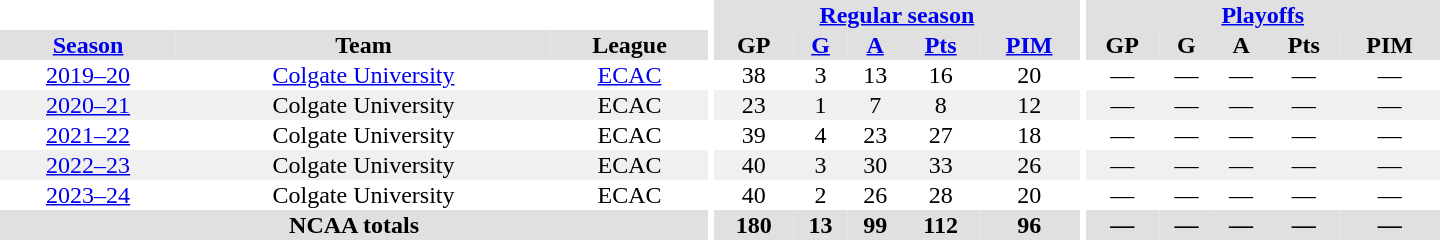<table border="0" cellpadding="1" cellspacing="0" style="text-align:center; width:60em">
<tr bgcolor="#e0e0e0">
<th colspan="3" bgcolor="#ffffff"></th>
<th rowspan="97" bgcolor="#ffffff"></th>
<th colspan="5"><a href='#'>Regular season</a></th>
<th rowspan="97" bgcolor="#ffffff"></th>
<th colspan="5"><a href='#'>Playoffs</a></th>
</tr>
<tr bgcolor="#e0e0e0">
<th><a href='#'>Season</a></th>
<th>Team</th>
<th>League</th>
<th>GP</th>
<th><a href='#'>G</a></th>
<th><a href='#'>A</a></th>
<th><a href='#'>Pts</a></th>
<th><a href='#'>PIM</a></th>
<th>GP</th>
<th>G</th>
<th>A</th>
<th>Pts</th>
<th>PIM</th>
</tr>
<tr>
<td><a href='#'>2019–20</a></td>
<td><a href='#'>Colgate University</a></td>
<td><a href='#'>ECAC</a></td>
<td>38</td>
<td>3</td>
<td>13</td>
<td>16</td>
<td>20</td>
<td>—</td>
<td>—</td>
<td>—</td>
<td>—</td>
<td>—</td>
</tr>
<tr bgcolor="#f0f0f0">
<td><a href='#'>2020–21</a></td>
<td>Colgate University</td>
<td>ECAC</td>
<td>23</td>
<td>1</td>
<td>7</td>
<td>8</td>
<td>12</td>
<td>—</td>
<td>—</td>
<td>—</td>
<td>—</td>
<td>—</td>
</tr>
<tr>
<td><a href='#'>2021–22</a></td>
<td>Colgate University</td>
<td>ECAC</td>
<td>39</td>
<td>4</td>
<td>23</td>
<td>27</td>
<td>18</td>
<td>—</td>
<td>—</td>
<td>—</td>
<td>—</td>
<td>—</td>
</tr>
<tr bgcolor="#f0f0f0">
<td><a href='#'>2022–23</a></td>
<td>Colgate University</td>
<td>ECAC</td>
<td>40</td>
<td>3</td>
<td>30</td>
<td>33</td>
<td>26</td>
<td>—</td>
<td>—</td>
<td>—</td>
<td>—</td>
<td>—</td>
</tr>
<tr>
<td><a href='#'>2023–24</a></td>
<td>Colgate University</td>
<td>ECAC</td>
<td>40</td>
<td>2</td>
<td>26</td>
<td>28</td>
<td>20</td>
<td>—</td>
<td>—</td>
<td>—</td>
<td>—</td>
<td>—</td>
</tr>
<tr bgcolor="#e0e0e0">
<th colspan="3">NCAA totals</th>
<th>180</th>
<th>13</th>
<th>99</th>
<th>112</th>
<th>96</th>
<th>—</th>
<th>—</th>
<th>—</th>
<th>—</th>
<th>—</th>
</tr>
</table>
